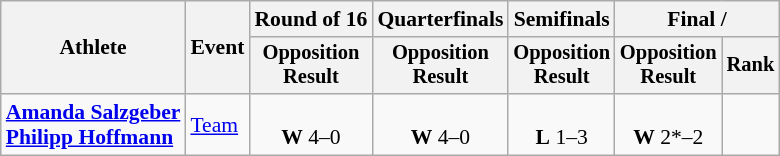<table class="wikitable" style="font-size:90%">
<tr>
<th rowspan="2">Athlete</th>
<th rowspan="2">Event</th>
<th>Round of 16</th>
<th>Quarterfinals</th>
<th>Semifinals</th>
<th colspan=2>Final / </th>
</tr>
<tr style="font-size:95%">
<th>Opposition<br>Result</th>
<th>Opposition<br>Result</th>
<th>Opposition<br>Result</th>
<th>Opposition<br>Result</th>
<th>Rank</th>
</tr>
<tr align=center>
<td align=left><strong><a href='#'>Amanda Salzgeber</a><br><a href='#'>Philipp Hoffmann</a></strong></td>
<td align=left><a href='#'>Team</a></td>
<td><br><strong>W</strong> 4–0</td>
<td><br><strong>W</strong> 4–0</td>
<td><br><strong>L</strong> 1–3</td>
<td><br><strong>W</strong> 2*–2</td>
<td></td>
</tr>
</table>
